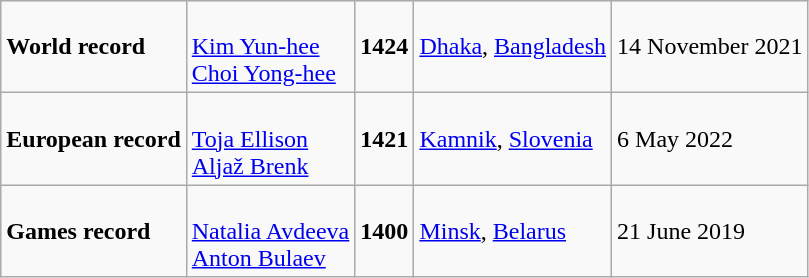<table class="wikitable">
<tr>
<td><strong>World record</strong></td>
<td><br><a href='#'>Kim Yun-hee</a><br><a href='#'>Choi Yong-hee</a></td>
<td><strong>1424</strong></td>
<td><a href='#'>Dhaka</a>, <a href='#'>Bangladesh</a></td>
<td>14 November 2021</td>
</tr>
<tr>
<td><strong>European record</strong></td>
<td><br><a href='#'>Toja Ellison</a><br><a href='#'>Aljaž Brenk</a></td>
<td><strong>1421</strong></td>
<td><a href='#'>Kamnik</a>, <a href='#'>Slovenia</a></td>
<td>6 May 2022</td>
</tr>
<tr>
<td><strong>Games record</strong></td>
<td><br><a href='#'>Natalia Avdeeva</a><br><a href='#'>Anton Bulaev</a></td>
<td><strong>1400</strong></td>
<td><a href='#'>Minsk</a>, <a href='#'>Belarus</a></td>
<td>21 June 2019</td>
</tr>
</table>
